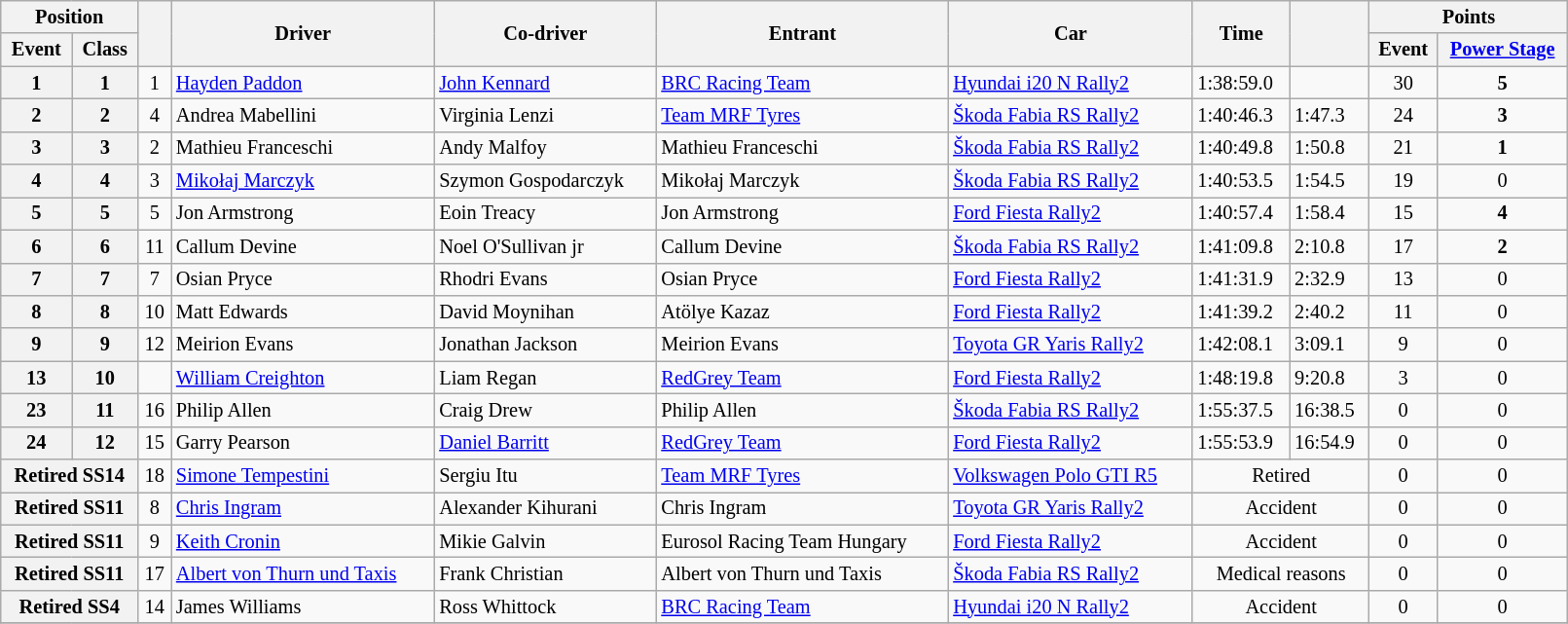<table class="wikitable" width=85% style="font-size: 85%;">
<tr>
<th colspan="2">Position</th>
<th rowspan="2"></th>
<th rowspan="2">Driver</th>
<th rowspan="2">Co-driver</th>
<th rowspan="2">Entrant</th>
<th rowspan="2">Car</th>
<th rowspan="2">Time</th>
<th rowspan="2"></th>
<th colspan="2">Points</th>
</tr>
<tr>
<th>Event</th>
<th>Class</th>
<th>Event</th>
<th><a href='#'>Power Stage</a></th>
</tr>
<tr>
<th>1</th>
<th>1</th>
<td align="center">1</td>
<td><a href='#'>Hayden Paddon</a></td>
<td><a href='#'>John Kennard</a></td>
<td><a href='#'>BRC Racing Team</a></td>
<td><a href='#'>Hyundai i20 N Rally2</a></td>
<td>1:38:59.0</td>
<td></td>
<td align="center">30</td>
<td align="center"><strong>5</strong></td>
</tr>
<tr>
<th>2</th>
<th>2</th>
<td align="center">4</td>
<td>Andrea Mabellini</td>
<td>Virginia Lenzi</td>
<td><a href='#'>Team MRF Tyres</a></td>
<td><a href='#'>Škoda Fabia RS Rally2</a></td>
<td>1:40:46.3</td>
<td>1:47.3</td>
<td align="center">24</td>
<td align="center"><strong>3</strong></td>
</tr>
<tr>
<th>3</th>
<th>3</th>
<td align="center">2</td>
<td>Mathieu Franceschi</td>
<td>Andy Malfoy</td>
<td>Mathieu Franceschi</td>
<td><a href='#'>Škoda Fabia RS Rally2</a></td>
<td>1:40:49.8</td>
<td>1:50.8</td>
<td align="center">21</td>
<td align="center"><strong>1</strong></td>
</tr>
<tr>
<th>4</th>
<th>4</th>
<td align="center">3</td>
<td><a href='#'>Mikołaj Marczyk</a></td>
<td>Szymon Gospodarczyk</td>
<td>Mikołaj Marczyk</td>
<td><a href='#'>Škoda Fabia RS Rally2</a></td>
<td>1:40:53.5</td>
<td>1:54.5</td>
<td align="center">19</td>
<td align="center">0</td>
</tr>
<tr>
<th>5</th>
<th>5</th>
<td align="center">5</td>
<td>Jon Armstrong</td>
<td>Eoin Treacy</td>
<td>Jon Armstrong</td>
<td><a href='#'>Ford Fiesta Rally2</a></td>
<td>1:40:57.4</td>
<td>1:58.4</td>
<td align="center">15</td>
<td align="center"><strong> 4</strong></td>
</tr>
<tr>
<th>6</th>
<th>6</th>
<td align="center">11</td>
<td>Callum Devine</td>
<td>Noel O'Sullivan jr</td>
<td>Callum Devine</td>
<td><a href='#'>Škoda Fabia RS Rally2</a></td>
<td>1:41:09.8</td>
<td>2:10.8</td>
<td align="center">17</td>
<td align="center"><strong>2</strong></td>
</tr>
<tr>
<th>7</th>
<th>7</th>
<td align="center">7</td>
<td>Osian Pryce</td>
<td>Rhodri Evans</td>
<td>Osian Pryce</td>
<td><a href='#'>Ford Fiesta Rally2</a></td>
<td>1:41:31.9</td>
<td>2:32.9</td>
<td align="center">13</td>
<td align="center">0</td>
</tr>
<tr>
<th>8</th>
<th>8</th>
<td align="center">10</td>
<td>Matt Edwards</td>
<td>David Moynihan</td>
<td>Atölye Kazaz</td>
<td><a href='#'>Ford Fiesta Rally2</a></td>
<td>1:41:39.2</td>
<td>2:40.2</td>
<td align="center">11</td>
<td align="center">0</td>
</tr>
<tr>
<th>9</th>
<th>9</th>
<td align="center">12</td>
<td>Meirion Evans</td>
<td>Jonathan Jackson</td>
<td>Meirion Evans</td>
<td><a href='#'>Toyota GR Yaris Rally2</a></td>
<td>1:42:08.1</td>
<td>3:09.1</td>
<td align="center">9</td>
<td align="center">0</td>
</tr>
<tr>
<th>13</th>
<th>10</th>
<td align="center"></td>
<td><a href='#'>William Creighton</a></td>
<td>Liam Regan</td>
<td><a href='#'>RedGrey Team</a></td>
<td><a href='#'>Ford Fiesta Rally2</a></td>
<td>1:48:19.8</td>
<td>9:20.8</td>
<td align="center">3</td>
<td align="center">0</td>
</tr>
<tr>
<th>23</th>
<th>11</th>
<td align="center">16</td>
<td>Philip Allen</td>
<td>Craig Drew</td>
<td>Philip Allen</td>
<td><a href='#'>Škoda Fabia RS Rally2</a></td>
<td>1:55:37.5</td>
<td>16:38.5</td>
<td align="center">0</td>
<td align="center">0</td>
</tr>
<tr>
<th>24</th>
<th>12</th>
<td align="center">15</td>
<td>Garry Pearson</td>
<td><a href='#'>Daniel Barritt</a></td>
<td><a href='#'>RedGrey Team</a></td>
<td><a href='#'>Ford Fiesta Rally2</a></td>
<td>1:55:53.9</td>
<td>16:54.9</td>
<td align="center">0</td>
<td align="center">0</td>
</tr>
<tr>
<th colspan="2">Retired SS14</th>
<td align="center">18</td>
<td><a href='#'>Simone Tempestini</a></td>
<td>Sergiu Itu</td>
<td><a href='#'>Team MRF Tyres</a></td>
<td><a href='#'>Volkswagen Polo GTI R5</a></td>
<td align="center" colspan="2">Retired</td>
<td align="center">0</td>
<td align="center">0</td>
</tr>
<tr>
<th colspan="2">Retired SS11</th>
<td align="center">8</td>
<td><a href='#'>Chris Ingram</a></td>
<td>Alexander Kihurani</td>
<td>Chris Ingram</td>
<td><a href='#'>Toyota GR Yaris Rally2</a></td>
<td align="center" colspan="2">Accident</td>
<td align="center">0</td>
<td align="center">0</td>
</tr>
<tr>
<th colspan="2">Retired SS11</th>
<td align="center">9</td>
<td><a href='#'>Keith Cronin</a></td>
<td>Mikie Galvin</td>
<td>Eurosol Racing Team Hungary</td>
<td><a href='#'>Ford Fiesta Rally2</a></td>
<td align="center" colspan="2">Accident</td>
<td align="center">0</td>
<td align="center">0</td>
</tr>
<tr>
<th colspan="2">Retired SS11</th>
<td align="center">17</td>
<td><a href='#'>Albert von Thurn und Taxis</a></td>
<td>Frank Christian</td>
<td>Albert von Thurn und Taxis</td>
<td><a href='#'>Škoda Fabia RS Rally2</a></td>
<td align="center" colspan="2">Medical reasons</td>
<td align="center">0</td>
<td align="center">0</td>
</tr>
<tr>
<th colspan="2">Retired SS4</th>
<td align="center">14</td>
<td>James Williams</td>
<td>Ross Whittock</td>
<td><a href='#'>BRC Racing Team</a></td>
<td><a href='#'>Hyundai i20 N Rally2</a></td>
<td align="center" colspan="2">Accident</td>
<td align="center">0</td>
<td align="center">0</td>
</tr>
<tr>
</tr>
</table>
